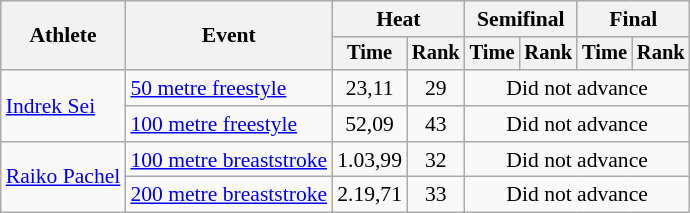<table class=wikitable style="font-size:90%">
<tr>
<th rowspan="2">Athlete</th>
<th rowspan="2">Event</th>
<th colspan="2">Heat</th>
<th colspan="2">Semifinal</th>
<th colspan="2">Final</th>
</tr>
<tr style="font-size:95%">
<th>Time</th>
<th>Rank</th>
<th>Time</th>
<th>Rank</th>
<th>Time</th>
<th>Rank</th>
</tr>
<tr align=center>
<td align=left rowspan=2><a href='#'>Indrek Sei</a></td>
<td align=left><a href='#'>50 metre freestyle</a></td>
<td>23,11</td>
<td>29</td>
<td colspan=4>Did not advance</td>
</tr>
<tr align=center>
<td align=left><a href='#'>100 metre freestyle</a></td>
<td>52,09</td>
<td>43</td>
<td colspan=4>Did not advance</td>
</tr>
<tr align=center>
<td align=left rowspan=2><a href='#'>Raiko Pachel</a></td>
<td align=left><a href='#'>100 metre breaststroke</a></td>
<td>1.03,99</td>
<td>32</td>
<td colspan=4>Did not advance</td>
</tr>
<tr align=center>
<td align=left><a href='#'>200 metre breaststroke</a></td>
<td>2.19,71</td>
<td>33</td>
<td colspan=4>Did not advance</td>
</tr>
</table>
